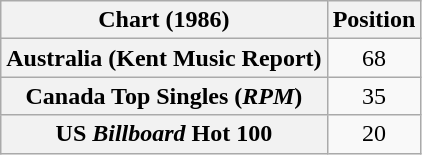<table class="wikitable sortable plainrowheaders" style="text-align:center">
<tr>
<th>Chart (1986)</th>
<th>Position</th>
</tr>
<tr>
<th scope="row">Australia (Kent Music Report)</th>
<td>68</td>
</tr>
<tr>
<th scope="row">Canada Top Singles (<em>RPM</em>)</th>
<td>35</td>
</tr>
<tr>
<th scope="row">US <em>Billboard</em> Hot 100</th>
<td>20</td>
</tr>
</table>
